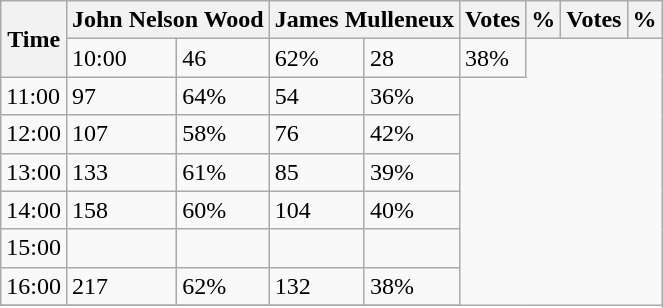<table class="wikitable">
<tr>
<th rowspan="2">Time</th>
<th colspan="2">John Nelson Wood</th>
<th colspan="2">James Mulleneux</th>
<th>Votes</th>
<th>%</th>
<th>Votes</th>
<th>%</th>
</tr>
<tr>
<td>10:00</td>
<td>46</td>
<td>62%</td>
<td>28</td>
<td>38%</td>
</tr>
<tr>
<td>11:00</td>
<td>97</td>
<td>64%</td>
<td>54</td>
<td>36%</td>
</tr>
<tr>
<td>12:00</td>
<td>107</td>
<td>58%</td>
<td>76</td>
<td>42%</td>
</tr>
<tr>
<td>13:00</td>
<td>133</td>
<td>61%</td>
<td>85</td>
<td>39%</td>
</tr>
<tr>
<td>14:00</td>
<td>158</td>
<td>60%</td>
<td>104</td>
<td>40%</td>
</tr>
<tr>
<td>15:00</td>
<td></td>
<td></td>
<td></td>
<td></td>
</tr>
<tr>
<td>16:00</td>
<td>217</td>
<td>62%</td>
<td>132</td>
<td>38%</td>
</tr>
<tr>
</tr>
</table>
